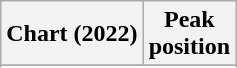<table class="wikitable sortable plainrowheaders" style="text-align:center">
<tr>
<th scope="col">Chart (2022)</th>
<th scope="col">Peak<br>position</th>
</tr>
<tr>
</tr>
<tr>
</tr>
<tr>
</tr>
<tr>
</tr>
<tr>
</tr>
<tr>
</tr>
<tr>
</tr>
<tr>
</tr>
<tr>
</tr>
<tr>
</tr>
</table>
